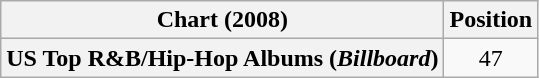<table class="wikitable plainrowheaders" style="text-align:center">
<tr>
<th scope="col">Chart (2008)</th>
<th scope="col">Position</th>
</tr>
<tr>
<th scope="row">US Top R&B/Hip-Hop Albums (<em>Billboard</em>)</th>
<td>47</td>
</tr>
</table>
